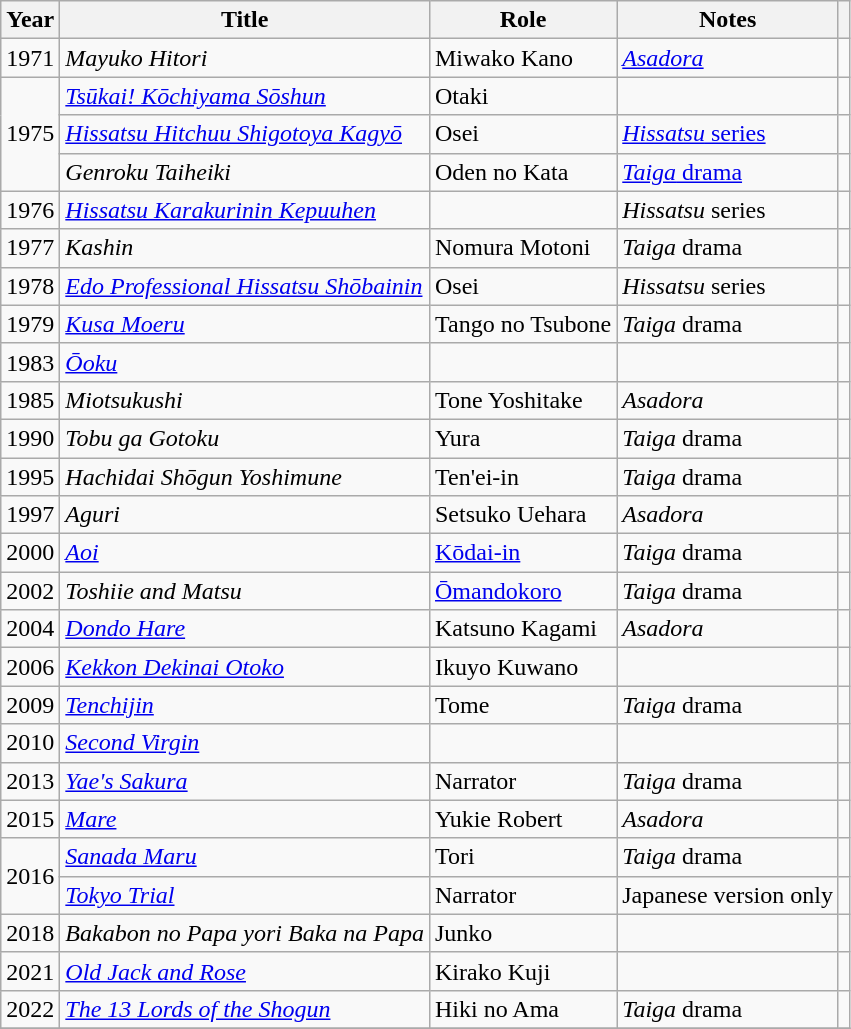<table class="wikitable sortable">
<tr>
<th>Year</th>
<th>Title</th>
<th>Role</th>
<th>Notes</th>
<th class = "unsortable"></th>
</tr>
<tr>
<td>1971</td>
<td><em>Mayuko Hitori</em></td>
<td>Miwako Kano</td>
<td><em><a href='#'>Asadora</a></em></td>
<td></td>
</tr>
<tr>
<td rowspan="3">1975</td>
<td><em><a href='#'>Tsūkai! Kōchiyama Sōshun</a></em></td>
<td>Otaki</td>
<td></td>
<td></td>
</tr>
<tr>
<td><em><a href='#'>Hissatsu Hitchuu Shigotoya Kagyō</a></em></td>
<td>Osei</td>
<td><a href='#'><em>Hissatsu</em> series</a></td>
<td></td>
</tr>
<tr>
<td><em>Genroku Taiheiki</em></td>
<td>Oden no Kata</td>
<td><a href='#'><em>Taiga</em> drama</a></td>
<td></td>
</tr>
<tr>
<td>1976</td>
<td><em><a href='#'>Hissatsu Karakurinin Kepuuhen</a></em></td>
<td></td>
<td><em>Hissatsu</em> series</td>
<td></td>
</tr>
<tr>
<td>1977</td>
<td><em>Kashin</em></td>
<td>Nomura Motoni</td>
<td><em>Taiga</em> drama</td>
<td></td>
</tr>
<tr>
<td>1978</td>
<td><em><a href='#'>Edo Professional Hissatsu Shōbainin</a></em></td>
<td>Osei</td>
<td><em>Hissatsu</em> series</td>
<td></td>
</tr>
<tr>
<td>1979</td>
<td><em><a href='#'>Kusa Moeru</a></em></td>
<td>Tango no Tsubone</td>
<td><em>Taiga</em> drama</td>
<td></td>
</tr>
<tr>
<td>1983</td>
<td><em><a href='#'>Ōoku</a></em></td>
<td></td>
<td></td>
<td></td>
</tr>
<tr>
<td>1985</td>
<td><em>Miotsukushi</em></td>
<td>Tone Yoshitake</td>
<td><em>Asadora</em></td>
<td></td>
</tr>
<tr>
<td>1990</td>
<td><em>Tobu ga Gotoku</em></td>
<td>Yura</td>
<td><em>Taiga</em> drama</td>
<td></td>
</tr>
<tr>
<td>1995</td>
<td><em>Hachidai Shōgun Yoshimune</em></td>
<td>Ten'ei-in</td>
<td><em>Taiga</em> drama</td>
<td></td>
</tr>
<tr>
<td>1997</td>
<td><em>Aguri</em></td>
<td>Setsuko Uehara</td>
<td><em>Asadora</em></td>
<td></td>
</tr>
<tr>
<td>2000</td>
<td><em><a href='#'>Aoi</a></em></td>
<td><a href='#'>Kōdai-in</a></td>
<td><em>Taiga</em> drama</td>
<td></td>
</tr>
<tr>
<td>2002</td>
<td><em>Toshiie and Matsu</em></td>
<td><a href='#'>Ōmandokoro</a></td>
<td><em>Taiga</em> drama</td>
<td></td>
</tr>
<tr>
<td>2004</td>
<td><em><a href='#'>Dondo Hare</a></em></td>
<td>Katsuno Kagami</td>
<td><em>Asadora</em></td>
<td></td>
</tr>
<tr>
<td>2006</td>
<td><em><a href='#'>Kekkon Dekinai Otoko</a></em></td>
<td>Ikuyo Kuwano</td>
<td></td>
<td></td>
</tr>
<tr>
<td>2009</td>
<td><em><a href='#'>Tenchijin</a></em></td>
<td>Tome</td>
<td><em>Taiga</em> drama</td>
<td></td>
</tr>
<tr>
<td>2010</td>
<td><em><a href='#'>Second Virgin</a></em></td>
<td></td>
<td></td>
<td></td>
</tr>
<tr>
<td>2013</td>
<td><em><a href='#'>Yae's Sakura</a></em></td>
<td>Narrator</td>
<td><em>Taiga</em> drama</td>
<td></td>
</tr>
<tr>
<td>2015</td>
<td><em><a href='#'>Mare</a></em></td>
<td>Yukie Robert</td>
<td><em>Asadora</em></td>
<td></td>
</tr>
<tr>
<td rowspan="2">2016</td>
<td><em><a href='#'>Sanada Maru</a></em></td>
<td>Tori</td>
<td><em>Taiga</em> drama</td>
<td></td>
</tr>
<tr>
<td><em><a href='#'>Tokyo Trial</a></em></td>
<td>Narrator</td>
<td>Japanese version only</td>
<td></td>
</tr>
<tr>
<td>2018</td>
<td><em>Bakabon no Papa yori Baka na Papa</em></td>
<td>Junko</td>
<td></td>
<td></td>
</tr>
<tr>
<td>2021</td>
<td><em><a href='#'>Old Jack and Rose</a></em></td>
<td>Kirako Kuji</td>
<td></td>
<td></td>
</tr>
<tr>
<td>2022</td>
<td><em><a href='#'>The 13 Lords of the Shogun</a></em></td>
<td>Hiki no Ama</td>
<td><em>Taiga</em> drama</td>
<td></td>
</tr>
<tr>
</tr>
</table>
